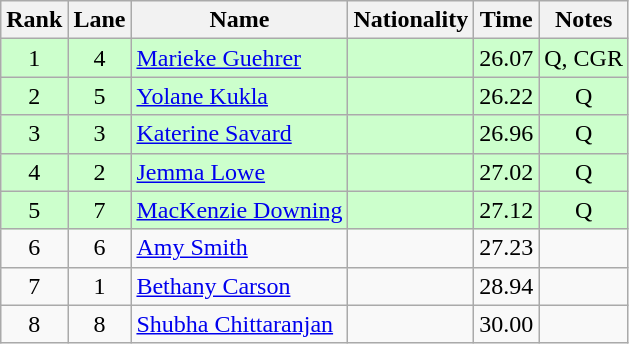<table class="wikitable sortable" style="text-align:center">
<tr>
<th>Rank</th>
<th>Lane</th>
<th>Name</th>
<th>Nationality</th>
<th>Time</th>
<th>Notes</th>
</tr>
<tr bgcolor=ccffcc>
<td>1</td>
<td>4</td>
<td align=left><a href='#'>Marieke Guehrer</a></td>
<td align=left></td>
<td>26.07</td>
<td>Q, CGR</td>
</tr>
<tr bgcolor=ccffcc>
<td>2</td>
<td>5</td>
<td align=left><a href='#'>Yolane Kukla</a></td>
<td align=left></td>
<td>26.22</td>
<td>Q</td>
</tr>
<tr bgcolor=ccffcc>
<td>3</td>
<td>3</td>
<td align=left><a href='#'>Katerine Savard</a></td>
<td align=left></td>
<td>26.96</td>
<td>Q</td>
</tr>
<tr bgcolor=ccffcc>
<td>4</td>
<td>2</td>
<td align=left><a href='#'>Jemma Lowe</a></td>
<td align=left></td>
<td>27.02</td>
<td>Q</td>
</tr>
<tr bgcolor=ccffcc>
<td>5</td>
<td>7</td>
<td align=left><a href='#'>MacKenzie Downing</a></td>
<td align=left></td>
<td>27.12</td>
<td>Q</td>
</tr>
<tr>
<td>6</td>
<td>6</td>
<td align=left><a href='#'>Amy Smith</a></td>
<td align=left></td>
<td>27.23</td>
<td></td>
</tr>
<tr>
<td>7</td>
<td>1</td>
<td align=left><a href='#'>Bethany Carson</a></td>
<td align=left></td>
<td>28.94</td>
<td></td>
</tr>
<tr>
<td>8</td>
<td>8</td>
<td align=left><a href='#'>Shubha Chittaranjan</a></td>
<td align=left></td>
<td>30.00</td>
<td></td>
</tr>
</table>
